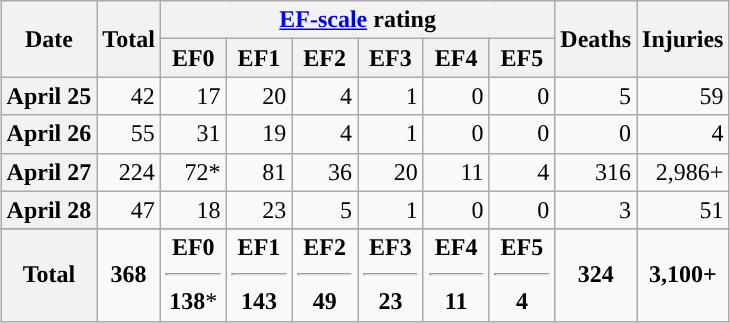<table class="wikitable sortable" style="margin: 1em auto 1em auto;">
<tr>
<th scope="col" rowspan="2">Date</th>
<th scope="col" rowspan="2" align="center">Total</th>
<th scope="col" colspan="6" align="center"><a href='#'>EF-scale</a> rating</th>
<th scope="col" rowspan="2" align="center">Deaths</th>
<th scope="col" rowspan="2" align="center">Injuries</th>
</tr>
<tr>
<th scope="col" style="text-align:center;"> EF0 </th>
<th scope="col" style="text-align:center;"> EF1 </th>
<th scope="col" style="text-align:center;"> EF2 </th>
<th scope="col" style="text-align:center;"> EF3 </th>
<th scope="col" style="text-align:center;"> EF4 </th>
<th scope="col" style="text-align:center;"> EF5 </th>
</tr>
<tr>
<th scope="row">April 25</th>
<td align="right">42</td>
<td align="right">17</td>
<td align="right">20</td>
<td align="right">4</td>
<td align="right">1</td>
<td align="right">0</td>
<td align="right">0</td>
<td align="right">5</td>
<td align="right">59</td>
</tr>
<tr>
<th scope="row">April 26</th>
<td align="right">55</td>
<td align="right">31</td>
<td align="right">19</td>
<td align="right">4</td>
<td align="right">1</td>
<td align="right">0</td>
<td align="right">0</td>
<td align="right">0</td>
<td align="right">4</td>
</tr>
<tr>
<th scope="row">April 27</th>
<td align="right">224</td>
<td align="right">72*</td>
<td align="right">81</td>
<td align="right">36</td>
<td align="right">20</td>
<td align="right">11</td>
<td align="right">4</td>
<td align="right">316</td>
<td align="right">2,986+</td>
</tr>
<tr>
<th scope = "row">April 28</th>
<td align="right">47</td>
<td align="right">18</td>
<td align="right">23</td>
<td align="right">5</td>
<td align="right">1</td>
<td align="right">0</td>
<td align="right">0</td>
<td align="right">3</td>
<td align="right">51</td>
</tr>
<tr>
</tr>
<tr class="sortbottom">
<th scope="row">Total</th>
<td align="center"><strong>368</strong></td>
<td align="center"><strong>EF0<br><hr>138</strong>*</td>
<td align="center"><strong>EF1<br><hr>143</strong></td>
<td align="center"><strong>EF2<br><hr>49</strong></td>
<td align="center"><strong>EF3<br><hr>23</strong></td>
<td align="center"><strong>EF4<br><hr>11</strong></td>
<td align="center"><strong>EF5<br><hr>4</strong></td>
<td style="text-align:center;"><strong>324</strong></td>
<td style="text-align:center;"><strong>3,100+</strong></td>
</tr>
</table>
